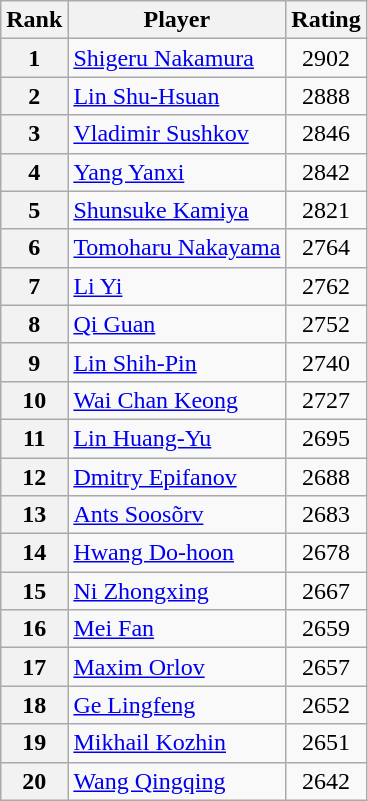<table class="wikitable">
<tr>
<th>Rank</th>
<th>Player</th>
<th>Rating</th>
</tr>
<tr>
<th align="center">1</th>
<td> <a href='#'>Shigeru Nakamura</a></td>
<td align="center">2902</td>
</tr>
<tr>
<th align="center">2</th>
<td> <a href='#'>Lin Shu-Hsuan</a></td>
<td align="center">2888</td>
</tr>
<tr>
<th align="center">3</th>
<td> <a href='#'>Vladimir Sushkov</a></td>
<td align="center">2846</td>
</tr>
<tr>
<th align="center">4</th>
<td> <a href='#'>Yang Yanxi</a></td>
<td align="center">2842</td>
</tr>
<tr>
<th align="center">5</th>
<td> <a href='#'>Shunsuke Kamiya</a></td>
<td align="center">2821</td>
</tr>
<tr>
<th align="center">6</th>
<td> <a href='#'>Tomoharu Nakayama</a></td>
<td align="center">2764</td>
</tr>
<tr>
<th align="center">7</th>
<td> <a href='#'>Li Yi</a></td>
<td align="center">2762</td>
</tr>
<tr>
<th align="center">8</th>
<td> <a href='#'>Qi Guan</a></td>
<td align="center">2752</td>
</tr>
<tr>
<th align="center">9</th>
<td> <a href='#'>Lin Shih-Pin</a></td>
<td align="center">2740</td>
</tr>
<tr>
<th align="center">10</th>
<td> <a href='#'>Wai Chan Keong</a></td>
<td align="center">2727</td>
</tr>
<tr>
<th align="center">11</th>
<td> <a href='#'>Lin Huang-Yu</a></td>
<td align="center">2695</td>
</tr>
<tr>
<th align="center">12</th>
<td> <a href='#'>Dmitry Epifanov</a></td>
<td align="center">2688</td>
</tr>
<tr>
<th align="center">13</th>
<td> <a href='#'>Ants Soosõrv</a></td>
<td align="center">2683</td>
</tr>
<tr>
<th align="center">14</th>
<td> <a href='#'>Hwang Do-hoon</a></td>
<td align="center">2678</td>
</tr>
<tr>
<th align="center">15</th>
<td> <a href='#'>Ni Zhongxing</a></td>
<td align="center">2667</td>
</tr>
<tr>
<th align="center">16</th>
<td> <a href='#'>Mei Fan</a></td>
<td align="center">2659</td>
</tr>
<tr>
<th align="center">17</th>
<td> <a href='#'>Maxim Orlov</a></td>
<td align="center">2657</td>
</tr>
<tr>
<th align="center">18</th>
<td> <a href='#'>Ge Lingfeng</a></td>
<td align="center">2652</td>
</tr>
<tr>
<th align="center">19</th>
<td> <a href='#'>Mikhail Kozhin</a></td>
<td align="center">2651</td>
</tr>
<tr>
<th align="center">20</th>
<td> <a href='#'>Wang Qingqing</a></td>
<td align="center">2642</td>
</tr>
</table>
